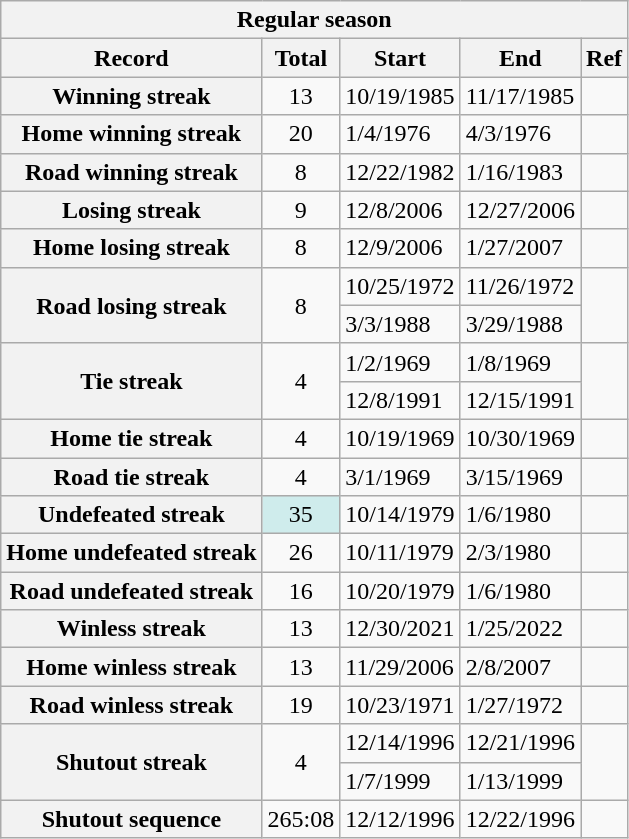<table class="wikitable plainrowheaders">
<tr>
<th colspan="5" align="center">Regular season</th>
</tr>
<tr>
<th scope="col">Record</th>
<th scope="col">Total</th>
<th scope="col">Start</th>
<th scope="col">End</th>
<th scope="col">Ref</th>
</tr>
<tr>
<th scope="row">Winning streak</th>
<td align="center">13</td>
<td>10/19/1985</td>
<td>11/17/1985</td>
<td></td>
</tr>
<tr>
<th scope="row">Home winning streak</th>
<td align="center">20</td>
<td>1/4/1976</td>
<td>4/3/1976</td>
<td></td>
</tr>
<tr>
<th scope="row">Road winning streak</th>
<td align="center">8</td>
<td>12/22/1982</td>
<td>1/16/1983</td>
<td></td>
</tr>
<tr>
<th scope="row">Losing streak</th>
<td align="center">9</td>
<td>12/8/2006</td>
<td>12/27/2006</td>
<td></td>
</tr>
<tr>
<th scope="row">Home losing streak</th>
<td align="center">8</td>
<td>12/9/2006</td>
<td>1/27/2007</td>
<td></td>
</tr>
<tr>
<th scope="row" rowspan="2">Road losing streak</th>
<td align="center" rowspan="2">8</td>
<td>10/25/1972</td>
<td>11/26/1972</td>
<td rowspan="2"></td>
</tr>
<tr>
<td>3/3/1988</td>
<td>3/29/1988</td>
</tr>
<tr>
<th scope="row" rowspan="2">Tie streak</th>
<td align="center" rowspan="2">4</td>
<td>1/2/1969</td>
<td>1/8/1969</td>
<td rowspan="2"></td>
</tr>
<tr>
<td>12/8/1991</td>
<td>12/15/1991</td>
</tr>
<tr>
<th scope="row">Home tie streak</th>
<td align="center">4</td>
<td>10/19/1969</td>
<td>10/30/1969</td>
<td></td>
</tr>
<tr>
<th scope="row">Road tie streak</th>
<td align="center">4</td>
<td>3/1/1969</td>
<td>3/15/1969</td>
<td></td>
</tr>
<tr>
<th scope="row">Undefeated streak</th>
<td align="center" style="background: #CFECEC;">35</td>
<td>10/14/1979</td>
<td>1/6/1980</td>
<td></td>
</tr>
<tr>
<th scope="row">Home undefeated streak</th>
<td align="center">26</td>
<td>10/11/1979</td>
<td>2/3/1980</td>
<td></td>
</tr>
<tr>
<th scope="row">Road undefeated streak</th>
<td align="center">16</td>
<td>10/20/1979</td>
<td>1/6/1980</td>
<td></td>
</tr>
<tr>
<th scope="row">Winless streak</th>
<td align="center">13</td>
<td>12/30/2021</td>
<td>1/25/2022</td>
<td></td>
</tr>
<tr>
<th scope="row">Home winless streak</th>
<td align="center">13</td>
<td>11/29/2006</td>
<td>2/8/2007</td>
<td></td>
</tr>
<tr>
<th scope="row">Road winless streak</th>
<td align="center">19</td>
<td>10/23/1971</td>
<td>1/27/1972</td>
<td></td>
</tr>
<tr>
<th scope="row" rowspan="2">Shutout streak</th>
<td align="center" rowspan="2">4</td>
<td>12/14/1996</td>
<td>12/21/1996</td>
<td rowspan="2"></td>
</tr>
<tr>
<td>1/7/1999</td>
<td>1/13/1999</td>
</tr>
<tr>
<th scope="row">Shutout sequence</th>
<td align="center">265:08</td>
<td>12/12/1996</td>
<td>12/22/1996</td>
<td></td>
</tr>
</table>
